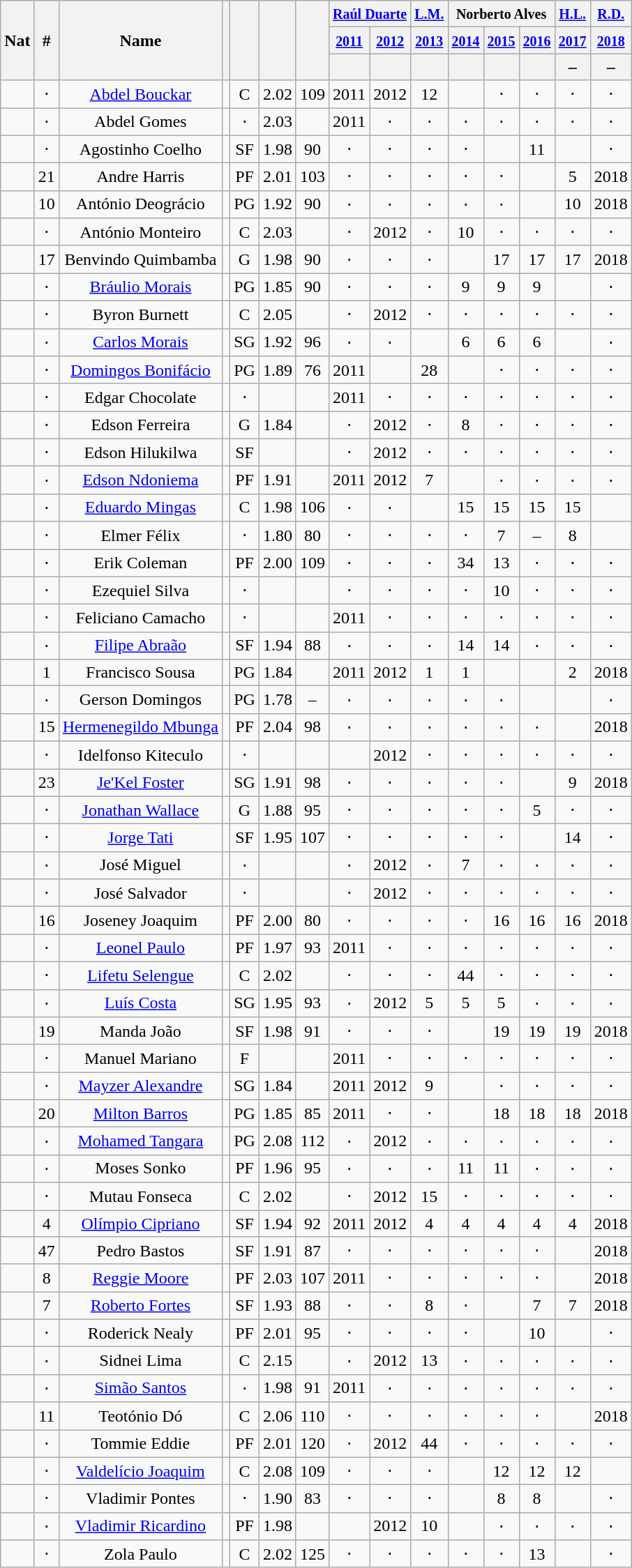<table class="wikitable plainrowheaders sortable" style="text-align:center">
<tr>
<th scope="col" rowspan="3">Nat</th>
<th scope="col" rowspan="3">#</th>
<th scope="col" rowspan="3">Name</th>
<th scope="col" rowspan="3"></th>
<th scope="col" rowspan="3"></th>
<th scope="col" rowspan="3"></th>
<th scope="col" rowspan="3"></th>
<th colspan="2"><small><a href='#'>Raúl Duarte</a></small></th>
<th colspan="1"><small><a href='#'>L.M.</a></small></th>
<th colspan="3"><small>Norberto Alves</small></th>
<th colspan="1"><small><a href='#'>H.L.</a></small></th>
<th colspan="1"><small><a href='#'>R.D.</a></small></th>
</tr>
<tr>
<th colspan="1"><small><a href='#'>2011</a></small></th>
<th colspan="1"><small><a href='#'>2012</a></small></th>
<th colspan="1"><small><a href='#'>2013</a></small></th>
<th colspan="1"><small><a href='#'>2014</a></small></th>
<th colspan="1"><small><a href='#'>2015</a></small></th>
<th colspan="1"><small><a href='#'>2016</a></small></th>
<th colspan="1"><small><a href='#'>2017</a></small></th>
<th colspan="1"><small><a href='#'>2018</a></small></th>
</tr>
<tr>
<th scope="col" rowspan="1"><small></small></th>
<th scope="col" rowspan="1"><small></small></th>
<th scope="col" rowspan="1"><small></small></th>
<th scope="col" rowspan="1"><small></small></th>
<th scope="col" rowspan="1"><small></small></th>
<th scope="col" rowspan="1"><small></small></th>
<th scope="col" rowspan="1">–</th>
<th scope="col" rowspan="1">–</th>
</tr>
<tr>
<td></td>
<td>⋅</td>
<td><a href='#'>Abdel Bouckar</a></td>
<td></td>
<td>C</td>
<td>2.02</td>
<td>109</td>
<td>2011</td>
<td>2012</td>
<td>12</td>
<td></td>
<td>⋅</td>
<td>⋅</td>
<td>⋅</td>
<td>⋅</td>
</tr>
<tr>
<td></td>
<td>⋅</td>
<td>Abdel Gomes</td>
<td></td>
<td>⋅</td>
<td>2.03</td>
<td></td>
<td>2011</td>
<td>⋅</td>
<td>⋅</td>
<td>⋅</td>
<td>⋅</td>
<td>⋅</td>
<td>⋅</td>
<td>⋅</td>
</tr>
<tr>
<td></td>
<td>⋅</td>
<td>Agostinho Coelho</td>
<td></td>
<td data-sort-value="3">SF</td>
<td>1.98</td>
<td>90</td>
<td>⋅</td>
<td>⋅</td>
<td>⋅</td>
<td>⋅</td>
<td data-sort-value="⋅"><a href='#'></a></td>
<td>11</td>
<td data-sort-value="⋅"><a href='#'></a></td>
<td>⋅</td>
</tr>
<tr>
<td></td>
<td>21</td>
<td>Andre Harris</td>
<td></td>
<td data-sort-value="4">PF</td>
<td>2.01</td>
<td>103</td>
<td>⋅</td>
<td>⋅</td>
<td>⋅</td>
<td>⋅</td>
<td>⋅</td>
<td data-sort-value="⋅"><a href='#'></a></td>
<td data-sort-value="05">5</td>
<td>2018</td>
</tr>
<tr>
<td></td>
<td>10</td>
<td>António Deográcio</td>
<td></td>
<td data-sort-value="1">PG</td>
<td>1.92</td>
<td>90</td>
<td>⋅</td>
<td>⋅</td>
<td>⋅</td>
<td>⋅</td>
<td>⋅</td>
<td data-sort-value="⋅"><a href='#'></a></td>
<td>10</td>
<td>2018</td>
</tr>
<tr>
<td></td>
<td>⋅</td>
<td>António Monteiro</td>
<td></td>
<td>C</td>
<td>2.03</td>
<td></td>
<td>⋅</td>
<td>2012</td>
<td>⋅</td>
<td>10</td>
<td>⋅</td>
<td>⋅</td>
<td>⋅</td>
<td>⋅</td>
</tr>
<tr>
<td></td>
<td>17</td>
<td>Benvindo Quimbamba</td>
<td></td>
<td data-sort-value="1.5">G</td>
<td>1.98</td>
<td>90</td>
<td>⋅</td>
<td>⋅</td>
<td>⋅</td>
<td data-sort-value="⋅"><a href='#'></a></td>
<td>17</td>
<td>17</td>
<td>17</td>
<td>2018</td>
</tr>
<tr>
<td></td>
<td>⋅</td>
<td><a href='#'>Bráulio Morais</a></td>
<td></td>
<td data-sort-value="1">PG</td>
<td>1.85</td>
<td>90</td>
<td>⋅</td>
<td>⋅</td>
<td>⋅</td>
<td data-sort-value="09">9</td>
<td data-sort-value="09">9</td>
<td data-sort-value="09">9</td>
<td data-sort-value="⋅"><a href='#'></a></td>
<td>⋅</td>
</tr>
<tr>
<td></td>
<td>⋅</td>
<td>Byron Burnett</td>
<td></td>
<td>C</td>
<td>2.05</td>
<td></td>
<td>⋅</td>
<td>2012</td>
<td>⋅</td>
<td>⋅</td>
<td>⋅</td>
<td>⋅</td>
<td>⋅</td>
<td>⋅</td>
</tr>
<tr>
<td></td>
<td>⋅</td>
<td><a href='#'>Carlos Morais</a></td>
<td></td>
<td data-sort-value="2">SG</td>
<td>1.92</td>
<td>96</td>
<td>⋅</td>
<td>⋅</td>
<td data-sort-value="⋅"><a href='#'></a></td>
<td data-sort-value="06">6</td>
<td data-sort-value="06">6</td>
<td data-sort-value="06">6</td>
<td data-sort-value="⋅"><a href='#'></a></td>
<td>⋅</td>
</tr>
<tr>
<td></td>
<td>⋅</td>
<td><a href='#'>Domingos Bonifácio</a></td>
<td></td>
<td data-sort-value="1">PG</td>
<td>1.89</td>
<td>76</td>
<td>2011</td>
<td></td>
<td>28</td>
<td data-sort-value="⋅"><a href='#'></a></td>
<td>⋅</td>
<td>⋅</td>
<td>⋅</td>
<td>⋅</td>
</tr>
<tr>
<td></td>
<td>⋅</td>
<td>Edgar Chocolate</td>
<td></td>
<td>⋅</td>
<td></td>
<td></td>
<td>2011</td>
<td>⋅</td>
<td>⋅</td>
<td>⋅</td>
<td>⋅</td>
<td>⋅</td>
<td>⋅</td>
<td>⋅</td>
</tr>
<tr>
<td></td>
<td>⋅</td>
<td>Edson Ferreira</td>
<td></td>
<td data-sort-value="1.5">G</td>
<td>1.84</td>
<td></td>
<td>⋅</td>
<td>2012</td>
<td>⋅</td>
<td data-sort-value="08">8</td>
<td>⋅</td>
<td>⋅</td>
<td>⋅</td>
<td>⋅</td>
</tr>
<tr>
<td></td>
<td>⋅</td>
<td>Edson Hilukilwa</td>
<td></td>
<td data-sort-value="3">SF</td>
<td></td>
<td></td>
<td>⋅</td>
<td>2012</td>
<td>⋅</td>
<td>⋅</td>
<td>⋅</td>
<td>⋅</td>
<td>⋅</td>
<td>⋅</td>
</tr>
<tr>
<td></td>
<td>⋅</td>
<td><a href='#'>Edson Ndoniema</a></td>
<td></td>
<td data-sort-value="4">PF</td>
<td>1.91</td>
<td></td>
<td>2011</td>
<td>2012</td>
<td data-sort-value="07">7</td>
<td data-sort-value="⋅"><a href='#'></a></td>
<td>⋅</td>
<td>⋅</td>
<td>⋅</td>
<td>⋅</td>
</tr>
<tr>
<td></td>
<td>⋅</td>
<td><a href='#'>Eduardo Mingas</a></td>
<td></td>
<td>C</td>
<td>1.98</td>
<td>106</td>
<td>⋅</td>
<td>⋅</td>
<td data-sort-value="⋅"><a href='#'></a></td>
<td>15</td>
<td>15</td>
<td>15</td>
<td>15</td>
<td data-sort-value="⋅"><a href='#'></a></td>
</tr>
<tr>
<td></td>
<td>⋅</td>
<td>Elmer Félix</td>
<td></td>
<td>⋅</td>
<td>1.80</td>
<td>80</td>
<td>⋅</td>
<td>⋅</td>
<td>⋅</td>
<td>⋅</td>
<td data-sort-value="07">7</td>
<td>–</td>
<td data-sort-value="08">8</td>
<td data-sort-value="⋅"><a href='#'></a></td>
</tr>
<tr>
<td></td>
<td>⋅</td>
<td>Erik Coleman</td>
<td></td>
<td data-sort-value="4">PF</td>
<td>2.00</td>
<td>109</td>
<td>⋅</td>
<td>⋅</td>
<td>⋅</td>
<td>34</td>
<td>13</td>
<td>⋅</td>
<td>⋅</td>
<td>⋅</td>
</tr>
<tr>
<td></td>
<td>⋅</td>
<td>Ezequiel Silva</td>
<td></td>
<td>⋅</td>
<td></td>
<td></td>
<td>⋅</td>
<td>⋅</td>
<td>⋅</td>
<td>⋅</td>
<td>10</td>
<td>⋅</td>
<td>⋅</td>
<td>⋅</td>
</tr>
<tr>
<td></td>
<td>⋅</td>
<td>Feliciano Camacho</td>
<td></td>
<td>⋅</td>
<td></td>
<td></td>
<td>2011</td>
<td>⋅</td>
<td>⋅</td>
<td>⋅</td>
<td>⋅</td>
<td>⋅</td>
<td>⋅</td>
<td>⋅</td>
</tr>
<tr>
<td></td>
<td>⋅</td>
<td><a href='#'>Filipe Abraão</a></td>
<td></td>
<td data-sort-value="3">SF</td>
<td>1.94</td>
<td>88</td>
<td>⋅</td>
<td>⋅</td>
<td>⋅</td>
<td>14</td>
<td>14</td>
<td>⋅</td>
<td>⋅</td>
<td>⋅</td>
</tr>
<tr>
<td></td>
<td data-sort-value="01">1</td>
<td>Francisco Sousa</td>
<td></td>
<td data-sort-value="1">PG</td>
<td>1.84</td>
<td></td>
<td>2011</td>
<td>2012</td>
<td data-sort-value="01">1</td>
<td data-sort-value="01">1</td>
<td data-sort-value="⋅"><a href='#'></a></td>
<td data-sort-value="⋅"><a href='#'></a></td>
<td data-sort-value="02">2</td>
<td>2018</td>
</tr>
<tr>
<td></td>
<td>⋅</td>
<td>Gerson Domingos</td>
<td></td>
<td data-sort-value="1">PG</td>
<td>1.78</td>
<td>–</td>
<td>⋅</td>
<td>⋅</td>
<td>⋅</td>
<td>⋅</td>
<td>⋅</td>
<td data-sort-value="⋅"><a href='#'></a></td>
<td></td>
<td>⋅</td>
</tr>
<tr>
<td></td>
<td>15</td>
<td><a href='#'>Hermenegildo Mbunga</a></td>
<td></td>
<td data-sort-value="4">PF</td>
<td>2.04</td>
<td>98</td>
<td>⋅</td>
<td>⋅</td>
<td>⋅</td>
<td>⋅</td>
<td>⋅</td>
<td>⋅</td>
<td data-sort-value="⋅"><a href='#'></a></td>
<td>2018</td>
</tr>
<tr>
<td></td>
<td>⋅</td>
<td>Idelfonso Kiteculo</td>
<td></td>
<td>⋅</td>
<td></td>
<td></td>
<td data-sort-value="⋅"><a href='#'></a></td>
<td>2012</td>
<td>⋅</td>
<td>⋅</td>
<td>⋅</td>
<td>⋅</td>
<td>⋅</td>
<td>⋅</td>
</tr>
<tr>
<td></td>
<td>23</td>
<td><a href='#'>Je'Kel Foster</a></td>
<td></td>
<td data-sort-value="2">SG</td>
<td>1.91</td>
<td>98</td>
<td>⋅</td>
<td>⋅</td>
<td>⋅</td>
<td>⋅</td>
<td>⋅</td>
<td data-sort-value="⋅"><a href='#'></a></td>
<td data-sort-value="09">9</td>
<td>2018</td>
</tr>
<tr>
<td></td>
<td>⋅</td>
<td><a href='#'>Jonathan Wallace</a></td>
<td></td>
<td data-sort-value="1.5">G</td>
<td>1.88</td>
<td>95</td>
<td>⋅</td>
<td>⋅</td>
<td>⋅</td>
<td>⋅</td>
<td>⋅</td>
<td data-sort-value="05">5</td>
<td>⋅</td>
<td>⋅</td>
</tr>
<tr>
<td></td>
<td>⋅</td>
<td><a href='#'>Jorge Tati</a></td>
<td></td>
<td data-sort-value="3">SF</td>
<td>1.95</td>
<td>107</td>
<td>⋅</td>
<td>⋅</td>
<td>⋅</td>
<td>⋅</td>
<td>⋅</td>
<td data-sort-value="⋅"><a href='#'></a></td>
<td>14</td>
<td>⋅</td>
</tr>
<tr>
<td></td>
<td>⋅</td>
<td data-sort-value="Jose M">José Miguel</td>
<td></td>
<td>⋅</td>
<td></td>
<td></td>
<td>⋅</td>
<td>2012</td>
<td>⋅</td>
<td data-sort-value="07">7</td>
<td>⋅</td>
<td>⋅</td>
<td>⋅</td>
<td>⋅</td>
</tr>
<tr>
<td></td>
<td>⋅</td>
<td data-sort-value="Jose S">José Salvador</td>
<td></td>
<td>⋅</td>
<td></td>
<td></td>
<td>⋅</td>
<td>2012</td>
<td>⋅</td>
<td>⋅</td>
<td>⋅</td>
<td>⋅</td>
<td>⋅</td>
<td>⋅</td>
</tr>
<tr>
<td></td>
<td>16</td>
<td>Joseney Joaquim</td>
<td></td>
<td data-sort-value="4">PF</td>
<td>2.00</td>
<td>80</td>
<td>⋅</td>
<td>⋅</td>
<td>⋅</td>
<td>⋅</td>
<td>16</td>
<td>16</td>
<td>16</td>
<td>2018</td>
</tr>
<tr>
<td></td>
<td>⋅</td>
<td><a href='#'>Leonel Paulo</a></td>
<td></td>
<td data-sort-value="4">PF</td>
<td>1.97</td>
<td>93</td>
<td>2011</td>
<td>⋅</td>
<td>⋅</td>
<td>⋅</td>
<td>⋅</td>
<td>⋅</td>
<td>⋅</td>
<td>⋅</td>
</tr>
<tr>
<td></td>
<td>⋅</td>
<td><a href='#'>Lifetu Selengue</a></td>
<td></td>
<td>C</td>
<td>2.02</td>
<td></td>
<td>⋅</td>
<td>⋅</td>
<td>⋅</td>
<td>44</td>
<td>⋅</td>
<td>⋅</td>
<td>⋅</td>
<td>⋅</td>
</tr>
<tr>
<td></td>
<td>⋅</td>
<td><a href='#'>Luís Costa</a></td>
<td></td>
<td data-sort-value="2">SG</td>
<td>1.95</td>
<td>93</td>
<td>⋅</td>
<td>2012</td>
<td data-sort-value="05">5</td>
<td data-sort-value="05">5</td>
<td data-sort-value="05">5</td>
<td>⋅</td>
<td>⋅</td>
<td>⋅</td>
</tr>
<tr>
<td></td>
<td>19</td>
<td>Manda João</td>
<td></td>
<td data-sort-value="3">SF</td>
<td>1.98</td>
<td>91</td>
<td>⋅</td>
<td>⋅</td>
<td>⋅</td>
<td data-sort-value="⋅"><a href='#'></a></td>
<td>19</td>
<td>19</td>
<td>19</td>
<td>2018</td>
</tr>
<tr>
<td></td>
<td>⋅</td>
<td>Manuel Mariano</td>
<td></td>
<td data-sort-value="3">F</td>
<td></td>
<td></td>
<td>2011</td>
<td>⋅</td>
<td>⋅</td>
<td>⋅</td>
<td>⋅</td>
<td>⋅</td>
<td>⋅</td>
<td>⋅</td>
</tr>
<tr>
<td></td>
<td>⋅</td>
<td><a href='#'>Mayzer Alexandre</a></td>
<td></td>
<td data-sort-value="2">SG</td>
<td>1.84</td>
<td></td>
<td>2011</td>
<td>2012</td>
<td data-sort-value="09">9</td>
<td data-sort-value="⋅"><a href='#'></a></td>
<td>⋅</td>
<td>⋅</td>
<td>⋅</td>
<td>⋅</td>
</tr>
<tr>
<td></td>
<td>20</td>
<td><a href='#'>Milton Barros</a></td>
<td></td>
<td data-sort-value="1">PG</td>
<td>1.85</td>
<td>85</td>
<td>2011</td>
<td>⋅</td>
<td>⋅</td>
<td data-sort-value="⋅"><a href='#'></a></td>
<td>18</td>
<td>18</td>
<td>18</td>
<td>2018</td>
</tr>
<tr>
<td></td>
<td>⋅</td>
<td><a href='#'>Mohamed Tangara</a></td>
<td></td>
<td data-sort-value="1">PG</td>
<td>2.08</td>
<td>112</td>
<td>⋅</td>
<td>2012</td>
<td>⋅</td>
<td>⋅</td>
<td>⋅</td>
<td>⋅</td>
<td>⋅</td>
<td>⋅</td>
</tr>
<tr>
<td></td>
<td>⋅</td>
<td>Moses Sonko</td>
<td></td>
<td data-sort-value="4">PF</td>
<td>1.96</td>
<td>95</td>
<td>⋅</td>
<td>⋅</td>
<td>⋅</td>
<td>11</td>
<td>11</td>
<td>⋅</td>
<td>⋅</td>
<td>⋅</td>
</tr>
<tr>
<td></td>
<td>⋅</td>
<td>Mutau Fonseca</td>
<td></td>
<td>C</td>
<td>2.02</td>
<td></td>
<td>⋅</td>
<td>2012</td>
<td>15</td>
<td>⋅</td>
<td>⋅</td>
<td>⋅</td>
<td>⋅</td>
<td>⋅</td>
</tr>
<tr>
<td></td>
<td data-sort-value="04">4</td>
<td><a href='#'>Olímpio Cipriano</a></td>
<td></td>
<td data-sort-value="3">SF</td>
<td>1.94</td>
<td>92</td>
<td>2011</td>
<td>2012</td>
<td data-sort-value="04">4</td>
<td data-sort-value="04">4</td>
<td data-sort-value="04">4</td>
<td data-sort-value="04">4</td>
<td data-sort-value="04">4</td>
<td>2018</td>
</tr>
<tr>
<td></td>
<td>47</td>
<td>Pedro Bastos</td>
<td></td>
<td data-sort-value="3">SF</td>
<td>1.91</td>
<td>87</td>
<td>⋅</td>
<td>⋅</td>
<td>⋅</td>
<td>⋅</td>
<td>⋅</td>
<td>⋅</td>
<td data-sort-value="⋅"><a href='#'></a></td>
<td>2018</td>
</tr>
<tr>
<td></td>
<td data-sort-value="08">8</td>
<td><a href='#'>Reggie Moore</a></td>
<td></td>
<td data-sort-value="4">PF</td>
<td>2.03</td>
<td>107</td>
<td>2011</td>
<td>⋅</td>
<td>⋅</td>
<td>⋅</td>
<td>⋅</td>
<td>⋅</td>
<td data-sort-value="⋅"><a href='#'></a></td>
<td>2018</td>
</tr>
<tr>
<td></td>
<td data-sort-value="07">7</td>
<td><a href='#'>Roberto Fortes</a></td>
<td></td>
<td data-sort-value="3">SF</td>
<td>1.93</td>
<td>88</td>
<td>⋅</td>
<td>⋅</td>
<td data-sort-value="08">8</td>
<td>⋅</td>
<td data-sort-value="⋅"><a href='#'></a></td>
<td data-sort-value="07">7</td>
<td data-sort-value="07">7</td>
<td>2018</td>
</tr>
<tr>
<td></td>
<td>⋅</td>
<td>Roderick Nealy</td>
<td></td>
<td data-sort-value="4">PF</td>
<td>2.01</td>
<td>95</td>
<td>⋅</td>
<td>⋅</td>
<td>⋅</td>
<td>⋅</td>
<td data-sort-value="⋅"><a href='#'></a></td>
<td>10</td>
<td data-sort-value="⋅"><a href='#'></a></td>
<td>⋅</td>
</tr>
<tr>
<td></td>
<td>⋅</td>
<td>Sidnei Lima</td>
<td></td>
<td>C</td>
<td>2.15</td>
<td></td>
<td>⋅</td>
<td>2012</td>
<td>13</td>
<td>⋅</td>
<td>⋅</td>
<td>⋅</td>
<td>⋅</td>
<td>⋅</td>
</tr>
<tr>
<td></td>
<td>⋅</td>
<td><a href='#'>Simão Santos</a></td>
<td></td>
<td>⋅</td>
<td>1.98</td>
<td>91</td>
<td>2011</td>
<td>⋅</td>
<td>⋅</td>
<td>⋅</td>
<td>⋅</td>
<td>⋅</td>
<td>⋅</td>
<td>⋅</td>
</tr>
<tr>
<td></td>
<td>11</td>
<td>Teotónio Dó</td>
<td></td>
<td>C</td>
<td>2.06</td>
<td>110</td>
<td>⋅</td>
<td>⋅</td>
<td>⋅</td>
<td>⋅</td>
<td>⋅</td>
<td>⋅</td>
<td data-sort-value="⋅"><a href='#'></a></td>
<td>2018</td>
</tr>
<tr>
<td></td>
<td>⋅</td>
<td>Tommie Eddie</td>
<td></td>
<td data-sort-value="4">PF</td>
<td>2.01</td>
<td>120</td>
<td>⋅</td>
<td>2012</td>
<td>44</td>
<td>⋅</td>
<td>⋅</td>
<td>⋅</td>
<td>⋅</td>
<td>⋅</td>
</tr>
<tr>
<td></td>
<td>⋅</td>
<td><a href='#'>Valdelício Joaquim</a></td>
<td></td>
<td>C</td>
<td>2.08</td>
<td>109</td>
<td>⋅</td>
<td>⋅</td>
<td>⋅</td>
<td data-sort-value="⋅"><a href='#'></a></td>
<td>12</td>
<td>12</td>
<td>12</td>
<td data-sort-value="⋅"><a href='#'></a></td>
</tr>
<tr>
<td></td>
<td>⋅</td>
<td>Vladimir Pontes</td>
<td></td>
<td>⋅</td>
<td>1.90</td>
<td>83</td>
<td>⋅</td>
<td>⋅</td>
<td>⋅</td>
<td data-sort-value="⋅"><a href='#'></a></td>
<td data-sort-value="08">8</td>
<td data-sort-value="08">8</td>
<td data-sort-value="⋅"><a href='#'></a></td>
<td>⋅</td>
</tr>
<tr>
<td></td>
<td>⋅</td>
<td><a href='#'>Vladimir Ricardino</a></td>
<td></td>
<td data-sort-value="4">PF</td>
<td>1.98</td>
<td></td>
<td data-sort-value="⋅"><a href='#'></a></td>
<td>2012</td>
<td>10</td>
<td data-sort-value="⋅"><a href='#'></a></td>
<td>⋅</td>
<td>⋅</td>
<td>⋅</td>
<td>⋅</td>
</tr>
<tr>
<td></td>
<td>⋅</td>
<td>Zola Paulo</td>
<td></td>
<td>C</td>
<td>2.02</td>
<td>125</td>
<td>⋅</td>
<td>⋅</td>
<td>⋅</td>
<td>⋅</td>
<td>⋅</td>
<td>13</td>
<td data-sort-value="⋅"><a href='#'></a></td>
<td>⋅</td>
</tr>
</table>
